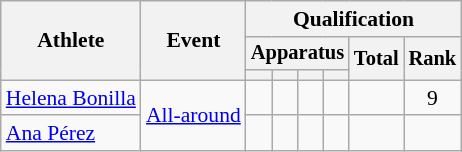<table class="wikitable" style="font-size:90%">
<tr>
<th rowspan=3>Athlete</th>
<th rowspan=3>Event</th>
<th colspan=6>Qualification</th>
</tr>
<tr style="font-size:95%">
<th colspan=4>Apparatus</th>
<th rowspan=2>Total</th>
<th rowspan=2>Rank</th>
</tr>
<tr style="font-size:95%">
<th></th>
<th></th>
<th></th>
<th></th>
</tr>
<tr align=center>
<td align=left><a href='#'>Helena Bonilla</a></td>
<td align=left rowspan=6><a href='#'>All-around</a></td>
<td></td>
<td></td>
<td></td>
<td></td>
<td></td>
<td>9</td>
</tr>
<tr align=center>
<td align=left><a href='#'>Ana Pérez</a></td>
<td></td>
<td></td>
<td></td>
<td></td>
<td></td>
<td></td>
</tr>
</table>
